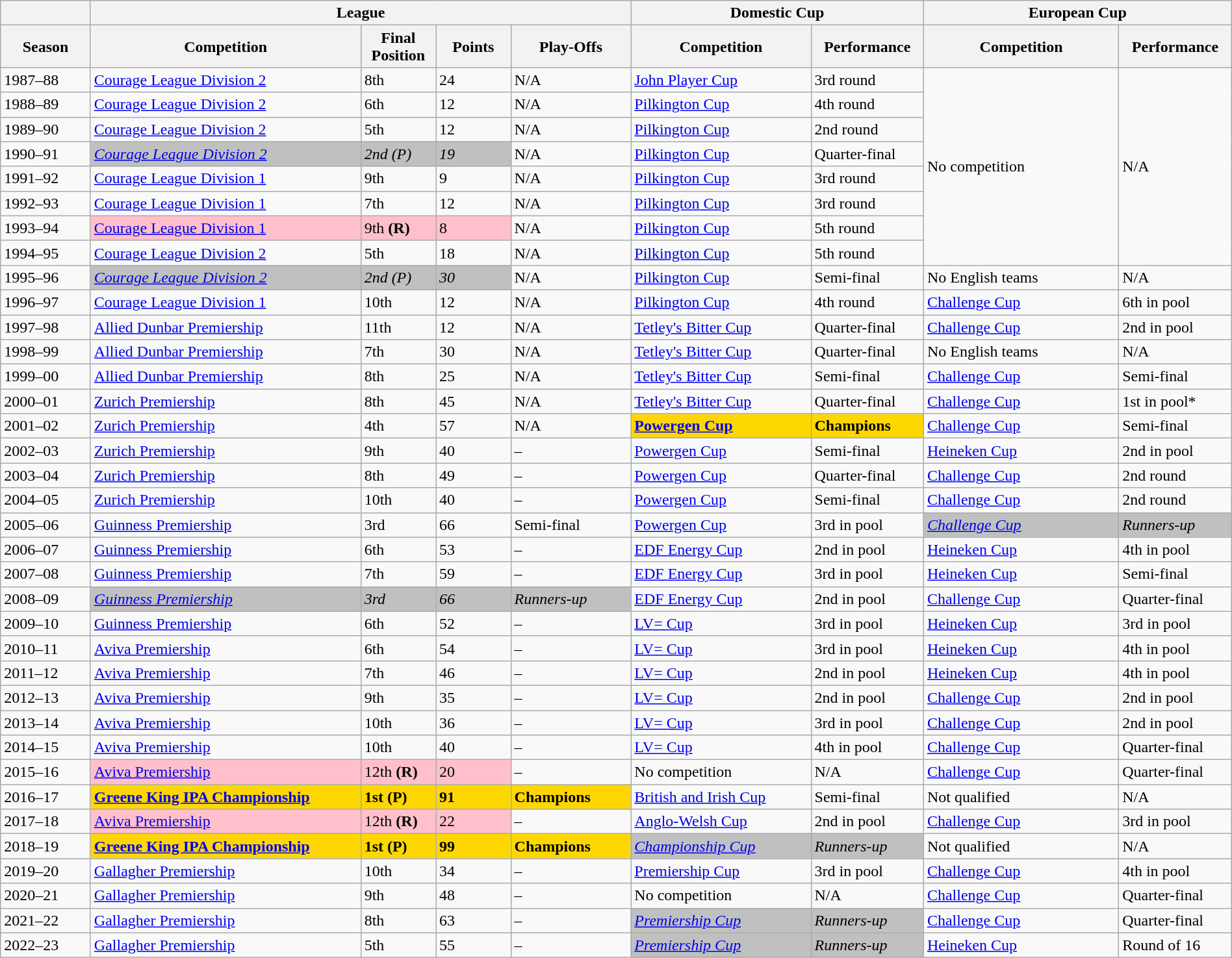<table class="wikitable" style="margin:auto; width:100%;">
<tr>
<th colspan="1"></th>
<th colspan="4">League</th>
<th colspan="2">Domestic Cup</th>
<th colspan="2">European Cup</th>
</tr>
<tr>
<th style="text-align:center; width:6%;">Season</th>
<th style="text-align:center; width:18%;">Competition</th>
<th style="text-align:center; width:5%;">Final Position</th>
<th style="text-align:center; width:5%;">Points</th>
<th style="text-align:center; width:8%;">Play-Offs</th>
<th style="text-align:center; width:12%;">Competition</th>
<th style="text-align:center; width:7%;">Performance</th>
<th style="text-align:center; width:13%;">Competition</th>
<th style="text-align:center; width:7%;">Performance</th>
</tr>
<tr>
<td>1987–88</td>
<td><a href='#'>Courage League Division 2</a></td>
<td>8th</td>
<td>24</td>
<td>N/A</td>
<td><a href='#'>John Player Cup</a></td>
<td>3rd round</td>
<td rowspan=8>No competition</td>
<td rowspan=8>N/A</td>
</tr>
<tr>
<td>1988–89</td>
<td><a href='#'>Courage League Division 2</a></td>
<td>6th</td>
<td>12</td>
<td>N/A</td>
<td><a href='#'>Pilkington Cup</a></td>
<td>4th round</td>
</tr>
<tr>
<td>1989–90</td>
<td><a href='#'>Courage League Division 2</a></td>
<td>5th</td>
<td>12</td>
<td>N/A</td>
<td><a href='#'>Pilkington Cup</a></td>
<td>2nd round</td>
</tr>
<tr>
<td>1990–91</td>
<td style="background: silver"><em><a href='#'>Courage League Division 2</a></em></td>
<td style="background: silver"><em>2nd (P)</em></td>
<td style="background: silver"><em>19</em></td>
<td>N/A</td>
<td><a href='#'>Pilkington Cup</a></td>
<td>Quarter-final</td>
</tr>
<tr>
<td>1991–92</td>
<td><a href='#'>Courage League Division 1</a></td>
<td>9th</td>
<td>9</td>
<td>N/A</td>
<td><a href='#'>Pilkington Cup</a></td>
<td>3rd round</td>
</tr>
<tr>
<td>1992–93</td>
<td><a href='#'>Courage League Division 1</a></td>
<td>7th</td>
<td>12</td>
<td>N/A</td>
<td><a href='#'>Pilkington Cup</a></td>
<td>3rd round</td>
</tr>
<tr>
<td>1993–94</td>
<td style="background: pink"><a href='#'>Courage League Division 1</a></td>
<td style="background: pink">9th <strong>(R)</strong></td>
<td style="background: pink">8</td>
<td>N/A</td>
<td><a href='#'>Pilkington Cup</a></td>
<td>5th round</td>
</tr>
<tr>
<td>1994–95</td>
<td><a href='#'>Courage League Division 2</a></td>
<td>5th</td>
<td>18</td>
<td>N/A</td>
<td><a href='#'>Pilkington Cup</a></td>
<td>5th round</td>
</tr>
<tr>
<td>1995–96</td>
<td style="background: silver"><em><a href='#'>Courage League Division 2</a></em></td>
<td style="background: silver"><em>2nd (P)</em></td>
<td style="background: silver"><em>30</em></td>
<td>N/A</td>
<td><a href='#'>Pilkington Cup</a></td>
<td>Semi-final</td>
<td>No English teams</td>
<td>N/A</td>
</tr>
<tr>
<td>1996–97</td>
<td><a href='#'>Courage League Division 1</a></td>
<td>10th</td>
<td>12</td>
<td>N/A</td>
<td><a href='#'>Pilkington Cup</a></td>
<td>4th round</td>
<td><a href='#'>Challenge Cup</a></td>
<td>6th in pool</td>
</tr>
<tr>
<td>1997–98</td>
<td><a href='#'>Allied Dunbar Premiership</a></td>
<td>11th</td>
<td>12</td>
<td>N/A</td>
<td><a href='#'>Tetley's Bitter Cup</a></td>
<td>Quarter-final</td>
<td><a href='#'>Challenge Cup</a></td>
<td>2nd in pool</td>
</tr>
<tr>
<td>1998–99</td>
<td><a href='#'>Allied Dunbar Premiership</a></td>
<td>7th</td>
<td>30</td>
<td>N/A</td>
<td><a href='#'>Tetley's Bitter Cup</a></td>
<td>Quarter-final</td>
<td>No English teams</td>
<td>N/A</td>
</tr>
<tr>
<td>1999–00</td>
<td><a href='#'>Allied Dunbar Premiership</a></td>
<td>8th</td>
<td>25</td>
<td>N/A</td>
<td><a href='#'>Tetley's Bitter Cup</a></td>
<td>Semi-final</td>
<td><a href='#'>Challenge Cup</a></td>
<td>Semi-final</td>
</tr>
<tr>
<td>2000–01</td>
<td><a href='#'>Zurich Premiership</a></td>
<td>8th</td>
<td>45</td>
<td>N/A</td>
<td><a href='#'>Tetley's Bitter Cup</a></td>
<td>Quarter-final</td>
<td><a href='#'>Challenge Cup</a></td>
<td>1st in pool*</td>
</tr>
<tr>
<td>2001–02</td>
<td><a href='#'>Zurich Premiership</a></td>
<td>4th</td>
<td>57</td>
<td>N/A</td>
<td style="background: gold"><strong><a href='#'>Powergen Cup</a></strong></td>
<td style="background: gold"><strong>Champions</strong></td>
<td><a href='#'>Challenge Cup</a></td>
<td>Semi-final</td>
</tr>
<tr>
<td>2002–03</td>
<td><a href='#'>Zurich Premiership</a></td>
<td>9th</td>
<td>40</td>
<td>–</td>
<td><a href='#'>Powergen Cup</a></td>
<td>Semi-final</td>
<td><a href='#'>Heineken Cup</a></td>
<td>2nd in pool</td>
</tr>
<tr>
<td>2003–04</td>
<td><a href='#'>Zurich Premiership</a></td>
<td>8th</td>
<td>49</td>
<td>–</td>
<td><a href='#'>Powergen Cup</a></td>
<td>Quarter-final</td>
<td><a href='#'>Challenge Cup</a></td>
<td>2nd round</td>
</tr>
<tr>
<td>2004–05</td>
<td><a href='#'>Zurich Premiership</a></td>
<td>10th</td>
<td>40</td>
<td>–</td>
<td><a href='#'>Powergen Cup</a></td>
<td>Semi-final</td>
<td><a href='#'>Challenge Cup</a></td>
<td>2nd round</td>
</tr>
<tr>
<td>2005–06</td>
<td><a href='#'>Guinness Premiership</a></td>
<td>3rd</td>
<td>66</td>
<td>Semi-final</td>
<td><a href='#'>Powergen Cup</a></td>
<td>3rd in pool</td>
<td style="background: silver"><em><a href='#'>Challenge Cup</a></em></td>
<td style="background: silver"><em>Runners-up</em></td>
</tr>
<tr>
<td>2006–07</td>
<td><a href='#'>Guinness Premiership</a></td>
<td>6th</td>
<td>53</td>
<td>–</td>
<td><a href='#'>EDF Energy Cup</a></td>
<td>2nd in pool</td>
<td><a href='#'>Heineken Cup</a></td>
<td>4th in pool</td>
</tr>
<tr>
<td>2007–08</td>
<td><a href='#'>Guinness Premiership</a></td>
<td>7th</td>
<td>59</td>
<td>–</td>
<td><a href='#'>EDF Energy Cup</a></td>
<td>3rd in pool</td>
<td><a href='#'>Heineken Cup</a></td>
<td>Semi-final</td>
</tr>
<tr>
<td>2008–09</td>
<td style="background: silver"><em><a href='#'>Guinness Premiership</a></em></td>
<td style="background: silver"><em>3rd</em></td>
<td style="background: silver"><em>66</em></td>
<td style="background: silver"><em>Runners-up</em></td>
<td><a href='#'>EDF Energy Cup</a></td>
<td>2nd in pool</td>
<td><a href='#'>Challenge Cup</a></td>
<td>Quarter-final</td>
</tr>
<tr>
<td>2009–10</td>
<td><a href='#'>Guinness Premiership</a></td>
<td>6th</td>
<td>52</td>
<td>–</td>
<td><a href='#'>LV= Cup</a></td>
<td>3rd in pool</td>
<td><a href='#'>Heineken Cup</a></td>
<td>3rd in pool</td>
</tr>
<tr>
<td>2010–11</td>
<td><a href='#'>Aviva Premiership</a></td>
<td>6th</td>
<td>54</td>
<td>–</td>
<td><a href='#'>LV= Cup</a></td>
<td>3rd in pool</td>
<td><a href='#'>Heineken Cup</a></td>
<td>4th in pool</td>
</tr>
<tr>
<td>2011–12</td>
<td><a href='#'>Aviva Premiership</a></td>
<td>7th</td>
<td>46</td>
<td>–</td>
<td><a href='#'>LV= Cup</a></td>
<td>2nd in pool</td>
<td><a href='#'>Heineken Cup</a></td>
<td>4th in pool</td>
</tr>
<tr>
<td>2012–13</td>
<td><a href='#'>Aviva Premiership</a></td>
<td>9th</td>
<td>35</td>
<td>–</td>
<td><a href='#'>LV= Cup</a></td>
<td>2nd in pool</td>
<td><a href='#'>Challenge Cup</a></td>
<td>2nd in pool</td>
</tr>
<tr>
<td>2013–14</td>
<td><a href='#'>Aviva Premiership</a></td>
<td>10th</td>
<td>36</td>
<td>–</td>
<td><a href='#'>LV= Cup</a></td>
<td>3rd in pool</td>
<td><a href='#'>Challenge Cup</a></td>
<td>2nd in pool</td>
</tr>
<tr>
<td>2014–15</td>
<td><a href='#'>Aviva Premiership</a></td>
<td>10th</td>
<td>40</td>
<td>–</td>
<td><a href='#'>LV= Cup</a></td>
<td>4th in pool</td>
<td><a href='#'>Challenge Cup</a></td>
<td>Quarter-final</td>
</tr>
<tr>
<td>2015–16</td>
<td style="background: pink"><a href='#'>Aviva Premiership</a></td>
<td style="background: pink">12th <strong>(R)</strong></td>
<td style="background: pink">20</td>
<td>–</td>
<td>No competition</td>
<td>N/A</td>
<td><a href='#'>Challenge Cup</a></td>
<td>Quarter-final</td>
</tr>
<tr>
<td>2016–17</td>
<td style="background: gold"><strong><a href='#'>Greene King IPA Championship</a></strong></td>
<td style="background: gold"><strong>1st (P)</strong></td>
<td style="background: gold"><strong>91</strong></td>
<td style="background: gold"><strong>Champions</strong></td>
<td><a href='#'>British and Irish Cup</a></td>
<td>Semi-final</td>
<td>Not qualified</td>
<td>N/A</td>
</tr>
<tr>
<td>2017–18</td>
<td style="background: pink"><a href='#'>Aviva Premiership</a></td>
<td style="background: pink">12th <strong>(R)</strong></td>
<td style="background: pink">22</td>
<td>–</td>
<td><a href='#'>Anglo-Welsh Cup</a></td>
<td>2nd in pool</td>
<td><a href='#'>Challenge Cup</a></td>
<td>3rd in pool</td>
</tr>
<tr>
<td>2018–19</td>
<td style="background: gold"><strong><a href='#'>Greene King IPA Championship</a></strong></td>
<td style="background: gold"><strong>1st (P)</strong></td>
<td style="background: gold"><strong>99</strong></td>
<td style="background: gold"><strong>Champions</strong></td>
<td style="background: silver"><em><a href='#'>Championship Cup</a></em></td>
<td style="background: silver"><em>Runners-up</em></td>
<td>Not qualified</td>
<td>N/A</td>
</tr>
<tr>
<td>2019–20</td>
<td><a href='#'>Gallagher Premiership</a></td>
<td>10th</td>
<td>34</td>
<td>–</td>
<td><a href='#'>Premiership Cup</a></td>
<td>3rd in pool</td>
<td><a href='#'>Challenge Cup</a></td>
<td>4th in pool</td>
</tr>
<tr>
<td>2020–21</td>
<td><a href='#'>Gallagher Premiership</a></td>
<td>9th</td>
<td>48</td>
<td>–</td>
<td>No competition</td>
<td>N/A</td>
<td><a href='#'>Challenge Cup</a></td>
<td>Quarter-final</td>
</tr>
<tr>
<td>2021–22</td>
<td><a href='#'>Gallagher Premiership</a></td>
<td>8th</td>
<td>63</td>
<td>–</td>
<td style="background: silver"><em><a href='#'>Premiership Cup</a></em></td>
<td style="background: silver"><em>Runners-up</em></td>
<td><a href='#'>Challenge Cup</a></td>
<td>Quarter-final</td>
</tr>
<tr>
<td>2022–23</td>
<td><a href='#'>Gallagher Premiership</a></td>
<td>5th</td>
<td>55</td>
<td>–</td>
<td style="background: silver"><em><a href='#'>Premiership Cup</a></em></td>
<td style="background: silver"><em>Runners-up</em></td>
<td><a href='#'>Heineken Cup</a></td>
<td>Round of 16</td>
</tr>
</table>
